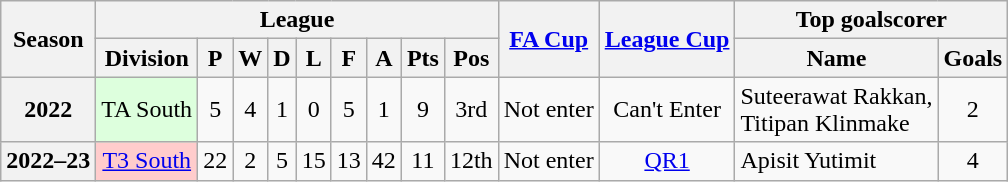<table class="wikitable" style="text-align: center">
<tr>
<th rowspan=2>Season</th>
<th colspan=9>League</th>
<th rowspan=2><a href='#'>FA Cup</a></th>
<th rowspan=2><a href='#'>League Cup</a></th>
<th colspan=2>Top goalscorer</th>
</tr>
<tr>
<th>Division</th>
<th>P</th>
<th>W</th>
<th>D</th>
<th>L</th>
<th>F</th>
<th>A</th>
<th>Pts</th>
<th>Pos</th>
<th>Name</th>
<th>Goals</th>
</tr>
<tr>
<th>2022</th>
<td bgcolor="#DDFFDD">TA South</td>
<td>5</td>
<td>4</td>
<td>1</td>
<td>0</td>
<td>5</td>
<td>1</td>
<td>9</td>
<td>3rd</td>
<td>Not enter</td>
<td>Can't Enter</td>
<td align="left"> Suteerawat Rakkan,<br> Titipan Klinmake</td>
<td>2</td>
</tr>
<tr>
<th>2022–23</th>
<td bgcolor="#FFCCCC"><a href='#'>T3 South</a></td>
<td>22</td>
<td>2</td>
<td>5</td>
<td>15</td>
<td>13</td>
<td>42</td>
<td>11</td>
<td>12th</td>
<td>Not enter</td>
<td><a href='#'>QR1</a></td>
<td align="left"> Apisit Yutimit</td>
<td>4</td>
</tr>
</table>
